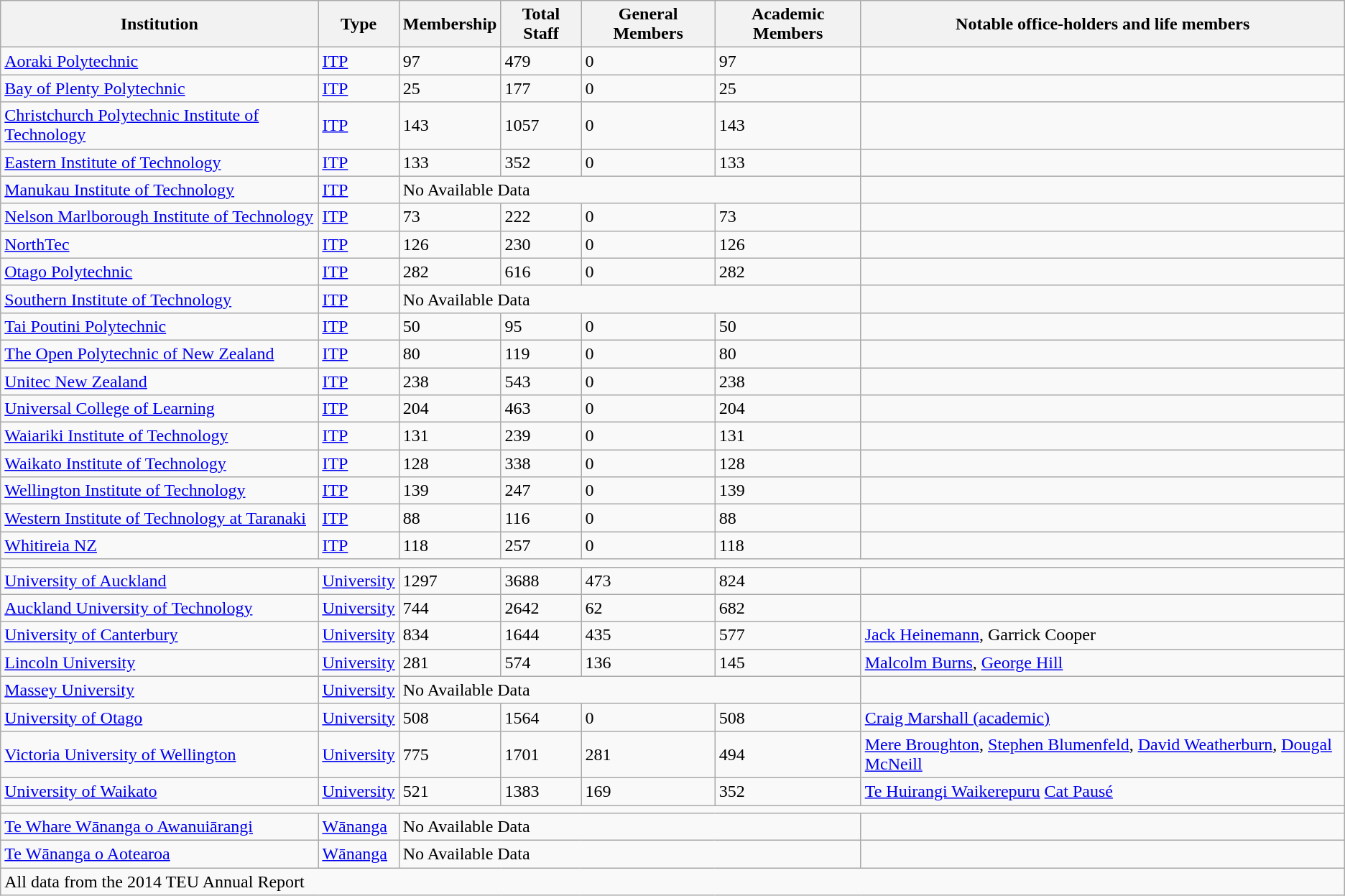<table class="wikitable sortable">
<tr>
<th scope="col">Institution</th>
<th scope="col">Type</th>
<th scope="col">Membership</th>
<th>Total Staff</th>
<th>General Members</th>
<th>Academic Members</th>
<th scope="col">Notable office-holders and life members</th>
</tr>
<tr>
<td><a href='#'>Aoraki Polytechnic</a></td>
<td><a href='#'>ITP</a></td>
<td>97</td>
<td>479</td>
<td>0</td>
<td>97</td>
<td></td>
</tr>
<tr>
<td><a href='#'>Bay of Plenty Polytechnic</a></td>
<td><a href='#'>ITP</a></td>
<td>25</td>
<td>177</td>
<td>0</td>
<td>25</td>
<td></td>
</tr>
<tr>
<td><a href='#'>Christchurch Polytechnic Institute of Technology</a></td>
<td><a href='#'>ITP</a></td>
<td>143</td>
<td>1057</td>
<td>0</td>
<td>143</td>
<td></td>
</tr>
<tr>
<td><a href='#'>Eastern Institute of Technology</a></td>
<td><a href='#'>ITP</a></td>
<td>133</td>
<td>352</td>
<td>0</td>
<td>133</td>
<td></td>
</tr>
<tr>
<td><a href='#'>Manukau Institute of Technology</a></td>
<td><a href='#'>ITP</a></td>
<td colspan="4">No Available Data</td>
<td></td>
</tr>
<tr>
<td><a href='#'>Nelson Marlborough Institute of Technology</a></td>
<td><a href='#'>ITP</a></td>
<td>73</td>
<td>222</td>
<td>0</td>
<td>73</td>
<td></td>
</tr>
<tr>
<td><a href='#'>NorthTec</a></td>
<td><a href='#'>ITP</a></td>
<td>126</td>
<td>230</td>
<td>0</td>
<td>126</td>
<td></td>
</tr>
<tr>
<td><a href='#'>Otago Polytechnic</a></td>
<td><a href='#'>ITP</a></td>
<td>282</td>
<td>616</td>
<td>0</td>
<td>282</td>
<td></td>
</tr>
<tr>
<td><a href='#'>Southern Institute of Technology</a></td>
<td><a href='#'>ITP</a></td>
<td colspan="4">No Available Data</td>
<td></td>
</tr>
<tr>
<td><a href='#'>Tai Poutini Polytechnic</a></td>
<td><a href='#'>ITP</a></td>
<td>50</td>
<td>95</td>
<td>0</td>
<td>50</td>
<td></td>
</tr>
<tr>
<td><a href='#'>The Open Polytechnic of New Zealand</a></td>
<td><a href='#'>ITP</a></td>
<td>80</td>
<td>119</td>
<td>0</td>
<td>80</td>
<td></td>
</tr>
<tr>
<td><a href='#'>Unitec New Zealand</a></td>
<td><a href='#'>ITP</a></td>
<td>238</td>
<td>543</td>
<td>0</td>
<td>238</td>
<td></td>
</tr>
<tr>
<td><a href='#'>Universal College of Learning</a></td>
<td><a href='#'>ITP</a></td>
<td>204</td>
<td>463</td>
<td>0</td>
<td>204</td>
<td></td>
</tr>
<tr>
<td><a href='#'>Waiariki Institute of Technology</a></td>
<td><a href='#'>ITP</a></td>
<td>131</td>
<td>239</td>
<td>0</td>
<td>131</td>
<td></td>
</tr>
<tr>
<td><a href='#'>Waikato Institute of Technology</a></td>
<td><a href='#'>ITP</a></td>
<td>128</td>
<td>338</td>
<td>0</td>
<td>128</td>
<td></td>
</tr>
<tr>
<td><a href='#'>Wellington Institute of Technology</a></td>
<td><a href='#'>ITP</a></td>
<td>139</td>
<td>247</td>
<td>0</td>
<td>139</td>
<td></td>
</tr>
<tr>
<td><a href='#'>Western Institute of Technology at Taranaki</a></td>
<td><a href='#'>ITP</a></td>
<td>88</td>
<td>116</td>
<td>0</td>
<td>88</td>
<td></td>
</tr>
<tr>
<td><a href='#'>Whitireia NZ</a></td>
<td><a href='#'>ITP</a></td>
<td>118</td>
<td>257</td>
<td>0</td>
<td>118</td>
<td></td>
</tr>
<tr>
<td colspan="7"></td>
</tr>
<tr>
<td><a href='#'>University of Auckland</a></td>
<td><a href='#'>University</a></td>
<td>1297</td>
<td>3688</td>
<td>473</td>
<td>824</td>
<td></td>
</tr>
<tr>
<td><a href='#'>Auckland University of Technology</a></td>
<td><a href='#'>University</a></td>
<td>744</td>
<td>2642</td>
<td>62</td>
<td>682</td>
<td></td>
</tr>
<tr>
<td><a href='#'>University of Canterbury</a></td>
<td><a href='#'>University</a></td>
<td>834</td>
<td>1644</td>
<td>435</td>
<td>577</td>
<td><a href='#'>Jack Heinemann</a>, Garrick Cooper</td>
</tr>
<tr>
<td><a href='#'>Lincoln University</a></td>
<td><a href='#'>University</a></td>
<td>281</td>
<td>574</td>
<td>136</td>
<td>145</td>
<td><a href='#'>Malcolm Burns</a>, <a href='#'>George Hill</a></td>
</tr>
<tr>
<td><a href='#'>Massey University</a></td>
<td><a href='#'>University</a></td>
<td colspan="4">No Available Data</td>
<td></td>
</tr>
<tr>
<td><a href='#'>University of Otago</a></td>
<td><a href='#'>University</a></td>
<td>508</td>
<td>1564</td>
<td>0</td>
<td>508</td>
<td><a href='#'>Craig Marshall (academic)</a></td>
</tr>
<tr>
<td><a href='#'>Victoria University of Wellington</a></td>
<td><a href='#'>University</a></td>
<td>775</td>
<td>1701</td>
<td>281</td>
<td>494</td>
<td><a href='#'>Mere Broughton</a>, <a href='#'>Stephen Blumenfeld</a>, <a href='#'>David Weatherburn</a>, <a href='#'>Dougal McNeill</a></td>
</tr>
<tr>
<td><a href='#'>University of Waikato</a></td>
<td><a href='#'>University</a></td>
<td>521</td>
<td>1383</td>
<td>169</td>
<td>352</td>
<td><a href='#'>Te Huirangi Waikerepuru</a> <a href='#'>Cat Pausé</a></td>
</tr>
<tr>
<td colspan="7"></td>
</tr>
<tr>
<td><a href='#'>Te Whare Wānanga o Awanuiārangi</a></td>
<td><a href='#'>Wānanga</a></td>
<td colspan="4">No Available Data</td>
<td></td>
</tr>
<tr>
<td><a href='#'>Te Wānanga o Aotearoa</a></td>
<td><a href='#'>Wānanga</a></td>
<td colspan="4">No Available Data</td>
<td></td>
</tr>
<tr>
<td colspan="7">All data from the 2014 TEU Annual Report</td>
</tr>
</table>
